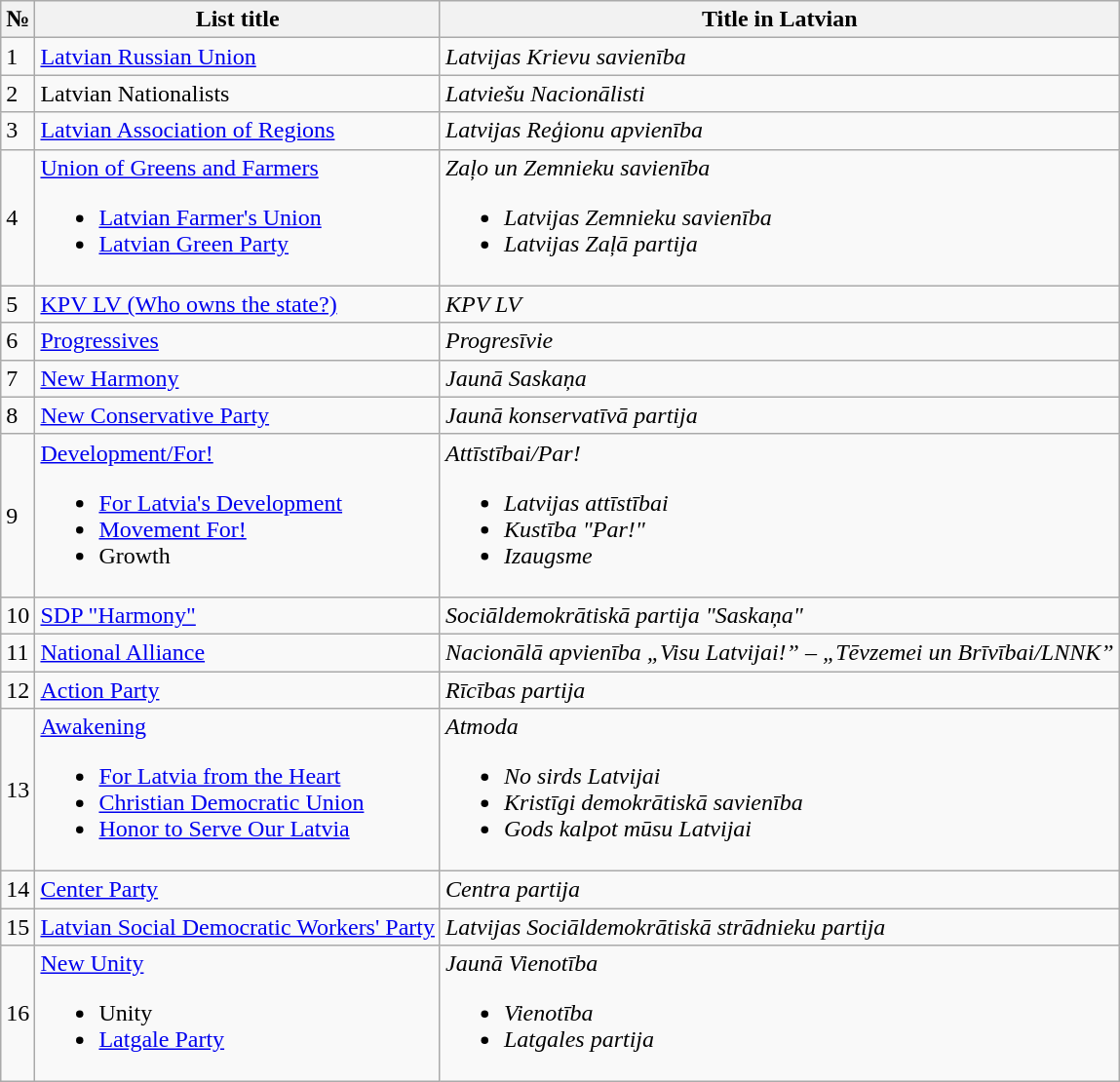<table class="wikitable">
<tr>
<th>№</th>
<th>List title</th>
<th>Title in Latvian</th>
</tr>
<tr>
<td>1</td>
<td><a href='#'>Latvian Russian Union</a></td>
<td><em>Latvijas Krievu savienība</em></td>
</tr>
<tr>
<td>2</td>
<td>Latvian Nationalists</td>
<td><em>Latviešu Nacionālisti</em></td>
</tr>
<tr>
<td>3</td>
<td><a href='#'>Latvian Association of Regions</a></td>
<td><em>Latvijas Reģionu apvienība</em></td>
</tr>
<tr>
<td>4</td>
<td><a href='#'>Union of Greens and Farmers</a><br><ul><li><a href='#'>Latvian Farmer's Union</a></li><li><a href='#'>Latvian Green Party</a></li></ul></td>
<td><em>Zaļo un Zemnieku savienība</em><br><ul><li><em>Latvijas Zemnieku savienība</em></li><li><em>Latvijas Zaļā partija</em></li></ul></td>
</tr>
<tr>
<td>5</td>
<td><a href='#'>KPV LV (Who owns the state?)</a></td>
<td><em>KPV LV</em></td>
</tr>
<tr>
<td>6</td>
<td><a href='#'>Progressives</a></td>
<td><em>Progresīvie</em></td>
</tr>
<tr>
<td>7</td>
<td><a href='#'>New Harmony</a></td>
<td><em>Jaunā Saskaņa</em></td>
</tr>
<tr>
<td>8</td>
<td><a href='#'>New Conservative Party</a></td>
<td><em>Jaunā konservatīvā partija</em></td>
</tr>
<tr>
<td>9</td>
<td><a href='#'>Development/For!</a><br><ul><li><a href='#'>For Latvia's Development</a></li><li><a href='#'>Movement For!</a></li><li>Growth</li></ul></td>
<td><em>Attīstībai/Par!</em><br><ul><li><em>Latvijas attīstībai</em></li><li><em>Kustība "Par!"</em></li><li><em>Izaugsme</em></li></ul></td>
</tr>
<tr>
<td>10</td>
<td><a href='#'>SDP "Harmony"</a></td>
<td><em>Sociāldemokrātiskā partija "Saskaņa"</em></td>
</tr>
<tr>
<td>11</td>
<td><a href='#'>National Alliance</a></td>
<td><em>Nacionālā apvienība „Visu Latvijai!” – „Tēvzemei un Brīvībai/LNNK”</em></td>
</tr>
<tr>
<td>12</td>
<td><a href='#'>Action Party</a></td>
<td><em>Rīcības partija</em></td>
</tr>
<tr>
<td>13</td>
<td><a href='#'>Awakening</a><br><ul><li><a href='#'>For Latvia from the Heart</a></li><li><a href='#'>Christian Democratic Union</a></li><li><a href='#'>Honor to Serve Our Latvia</a></li></ul></td>
<td><em>Atmoda</em><br><ul><li><em>No sirds Latvijai</em></li><li><em>Kristīgi demokrātiskā savienība</em></li><li><em>Gods kalpot mūsu Latvijai</em></li></ul></td>
</tr>
<tr>
<td>14</td>
<td><a href='#'>Center Party</a></td>
<td><em>Centra partija</em></td>
</tr>
<tr>
<td>15</td>
<td><a href='#'>Latvian Social Democratic Workers' Party</a></td>
<td><em>Latvijas Sociāldemokrātiskā strādnieku partija</em></td>
</tr>
<tr>
<td>16</td>
<td><a href='#'>New Unity</a><br><ul><li>Unity</li><li><a href='#'>Latgale Party</a></li></ul></td>
<td><em>Jaunā Vienotība</em><br><ul><li><em>Vienotība</em></li><li><em>Latgales partija</em></li></ul></td>
</tr>
</table>
